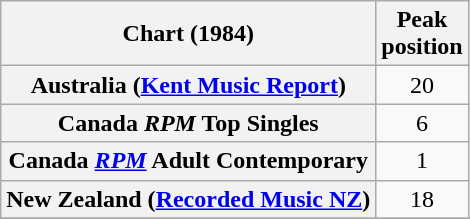<table class="wikitable sortable plainrowheaders">
<tr>
<th>Chart (1984)</th>
<th>Peak<br>position</th>
</tr>
<tr>
<th scope="row">Australia (<a href='#'>Kent Music Report</a>)</th>
<td align="center">20</td>
</tr>
<tr>
<th scope="row">Canada <em>RPM</em> Top Singles</th>
<td style="text-align:center;">6</td>
</tr>
<tr>
<th scope="row">Canada <em><a href='#'>RPM</a></em> Adult Contemporary</th>
<td style="text-align:center;">1</td>
</tr>
<tr>
<th scope="row">New Zealand (<a href='#'>Recorded Music NZ</a>)</th>
<td align="center">18</td>
</tr>
<tr>
</tr>
<tr>
</tr>
<tr>
</tr>
</table>
